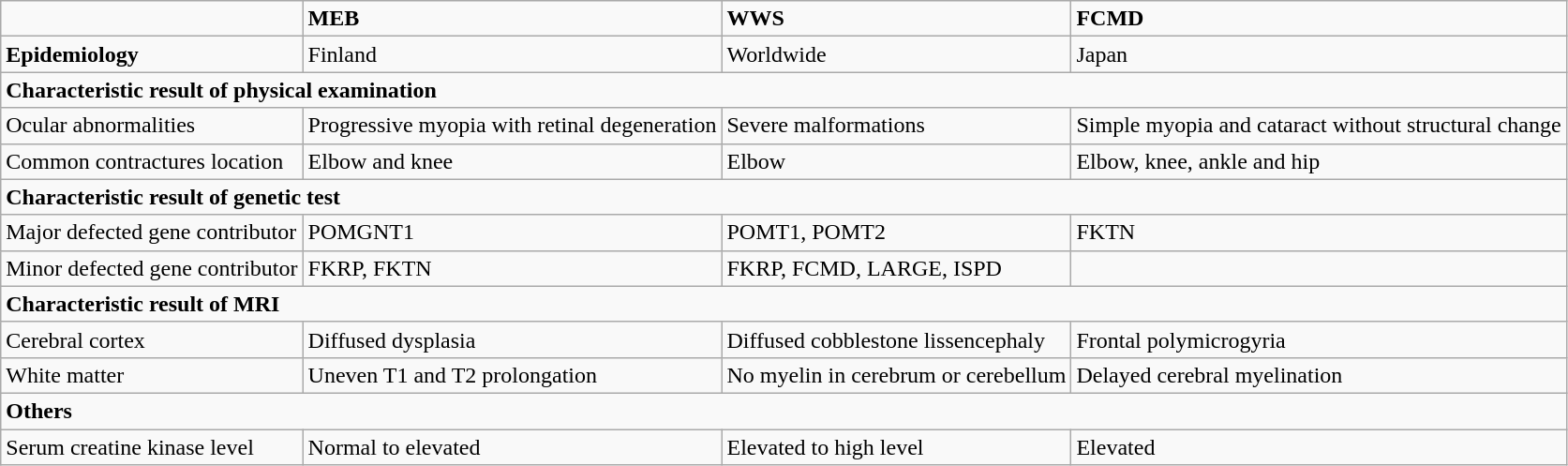<table class="wikitable">
<tr>
<td></td>
<td><strong>MEB</strong></td>
<td><strong>WWS</strong></td>
<td><strong>FCMD</strong></td>
</tr>
<tr>
<td><strong>Epidemiology</strong></td>
<td>Finland</td>
<td>Worldwide</td>
<td>Japan</td>
</tr>
<tr>
<td colspan="4"><strong>Characteristic result of physical examination</strong></td>
</tr>
<tr>
<td>Ocular abnormalities</td>
<td>Progressive myopia with retinal degeneration</td>
<td>Severe malformations</td>
<td>Simple myopia and cataract without structural change</td>
</tr>
<tr>
<td>Common contractures location </td>
<td>Elbow and knee</td>
<td>Elbow</td>
<td>Elbow, knee, ankle and hip</td>
</tr>
<tr>
<td colspan="4"><strong>Characteristic result of genetic test</strong></td>
</tr>
<tr>
<td>Major defected gene contributor </td>
<td>POMGNT1</td>
<td>POMT1, POMT2</td>
<td>FKTN</td>
</tr>
<tr>
<td>Minor defected gene contributor</td>
<td>FKRP, FKTN</td>
<td>FKRP, FCMD, LARGE, ISPD</td>
<td></td>
</tr>
<tr>
<td colspan="4"><strong>Characteristic result of MRI</strong></td>
</tr>
<tr>
<td>Cerebral cortex</td>
<td>Diffused dysplasia</td>
<td>Diffused cobblestone lissencephaly</td>
<td>Frontal polymicrogyria</td>
</tr>
<tr>
<td>White matter </td>
<td>Uneven T1 and T2 prolongation</td>
<td>No myelin in cerebrum or cerebellum</td>
<td>Delayed cerebral myelination</td>
</tr>
<tr>
<td colspan="4"><strong>Others</strong></td>
</tr>
<tr>
<td>Serum creatine kinase level</td>
<td>Normal to elevated</td>
<td>Elevated to high level</td>
<td>Elevated</td>
</tr>
</table>
